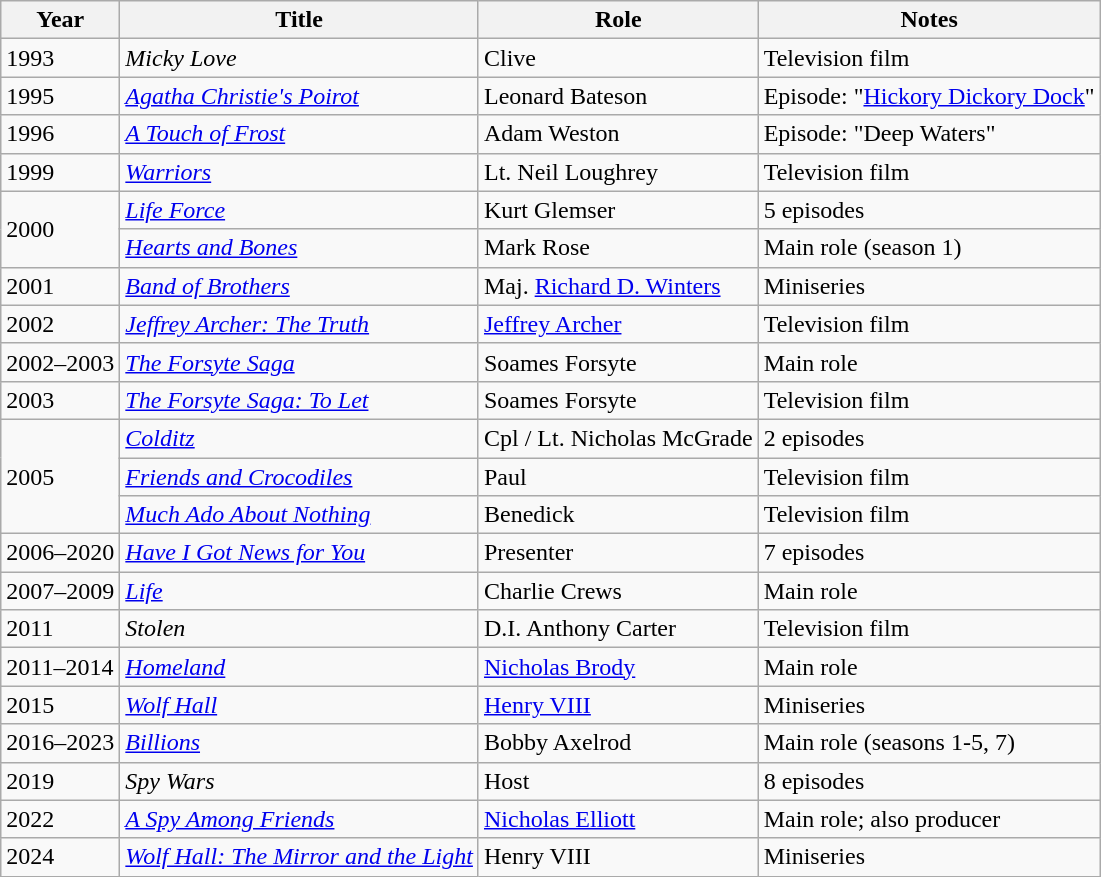<table class="wikitable sortable">
<tr>
<th>Year</th>
<th>Title</th>
<th>Role</th>
<th>Notes</th>
</tr>
<tr>
<td>1993</td>
<td><em>Micky Love</em></td>
<td>Clive</td>
<td>Television film</td>
</tr>
<tr>
<td>1995</td>
<td><em><a href='#'>Agatha Christie's Poirot</a></em></td>
<td>Leonard Bateson</td>
<td>Episode: "<a href='#'>Hickory Dickory Dock</a>"</td>
</tr>
<tr>
<td>1996</td>
<td data-sort-value="Touch of Frost, A"><em><a href='#'>A Touch of Frost</a></em></td>
<td>Adam Weston</td>
<td>Episode: "Deep Waters"</td>
</tr>
<tr>
<td>1999</td>
<td><em><a href='#'>Warriors</a></em></td>
<td>Lt. Neil Loughrey</td>
<td>Television film</td>
</tr>
<tr>
<td rowspan="2">2000</td>
<td><em><a href='#'>Life Force</a></em></td>
<td>Kurt Glemser</td>
<td>5 episodes</td>
</tr>
<tr>
<td><em><a href='#'>Hearts and Bones</a></em></td>
<td>Mark Rose</td>
<td>Main role (season 1)</td>
</tr>
<tr>
<td>2001</td>
<td><em><a href='#'>Band of Brothers</a></em></td>
<td>Maj. <a href='#'>Richard D. Winters</a></td>
<td>Miniseries</td>
</tr>
<tr>
<td>2002</td>
<td><em><a href='#'>Jeffrey Archer: The Truth</a></em></td>
<td><a href='#'>Jeffrey Archer</a></td>
<td>Television film</td>
</tr>
<tr>
<td>2002–2003</td>
<td data-sort-value="Forsyte Saga, The"><em><a href='#'>The Forsyte Saga</a></em></td>
<td>Soames Forsyte</td>
<td>Main role</td>
</tr>
<tr>
<td>2003</td>
<td data-sort-value="Forsyte Saga: To Let, The"><em><a href='#'>The Forsyte Saga: To Let</a></em></td>
<td>Soames Forsyte</td>
<td>Television film</td>
</tr>
<tr>
<td rowspan="3">2005</td>
<td><em><a href='#'>Colditz</a></em></td>
<td>Cpl / Lt. Nicholas McGrade</td>
<td>2 episodes</td>
</tr>
<tr>
<td><em><a href='#'>Friends and Crocodiles</a></em></td>
<td>Paul</td>
<td>Television film</td>
</tr>
<tr>
<td><em><a href='#'>Much Ado About Nothing</a></em></td>
<td>Benedick</td>
<td>Television film</td>
</tr>
<tr>
<td>2006–2020</td>
<td><em><a href='#'>Have I Got News for You</a></em></td>
<td>Presenter</td>
<td>7 episodes</td>
</tr>
<tr>
<td>2007–2009</td>
<td><em><a href='#'>Life</a></em></td>
<td>Charlie Crews</td>
<td>Main role</td>
</tr>
<tr>
<td>2011</td>
<td><em>Stolen</em></td>
<td>D.I. Anthony Carter</td>
<td>Television film</td>
</tr>
<tr>
<td>2011–2014</td>
<td><em><a href='#'>Homeland</a></em></td>
<td><a href='#'>Nicholas Brody</a></td>
<td>Main role</td>
</tr>
<tr>
<td>2015</td>
<td><em><a href='#'>Wolf Hall</a></em></td>
<td><a href='#'>Henry VIII</a></td>
<td>Miniseries</td>
</tr>
<tr>
<td>2016–2023</td>
<td><em><a href='#'>Billions</a></em></td>
<td>Bobby Axelrod</td>
<td>Main role (seasons 1-5, 7)</td>
</tr>
<tr>
<td>2019</td>
<td><em>Spy Wars</em></td>
<td>Host</td>
<td>8 episodes</td>
</tr>
<tr>
<td>2022</td>
<td data-sort-value="Spy Among Friends, A"><em><a href='#'>A Spy Among Friends</a></em></td>
<td><a href='#'>Nicholas Elliott</a></td>
<td>Main role; also producer</td>
</tr>
<tr>
<td>2024</td>
<td><em><a href='#'>Wolf Hall: The Mirror and the Light</a></em></td>
<td>Henry VIII</td>
<td>Miniseries</td>
</tr>
</table>
